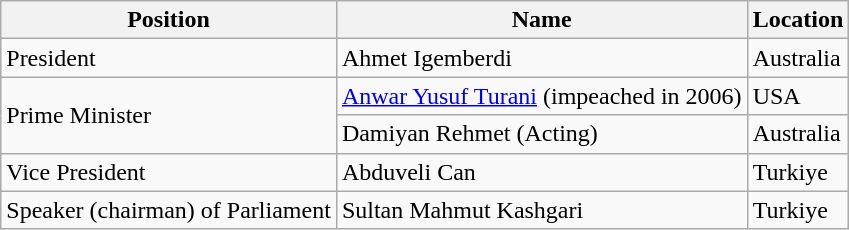<table class="wikitable" border="1">
<tr>
<th>Position</th>
<th>Name</th>
<th>Location</th>
</tr>
<tr>
<td>President</td>
<td>Ahmet Igemberdi</td>
<td>Australia</td>
</tr>
<tr>
<td rowspan="2">Prime Minister</td>
<td><a href='#'>Anwar Yusuf Turani</a> (impeached in 2006)</td>
<td>USA</td>
</tr>
<tr>
<td>Damiyan Rehmet (Acting)</td>
<td>Australia</td>
</tr>
<tr>
<td>Vice President</td>
<td>Abduveli Can</td>
<td>Turkiye</td>
</tr>
<tr>
<td>Speaker (chairman) of Parliament</td>
<td>Sultan Mahmut Kashgari</td>
<td>Turkiye</td>
</tr>
</table>
